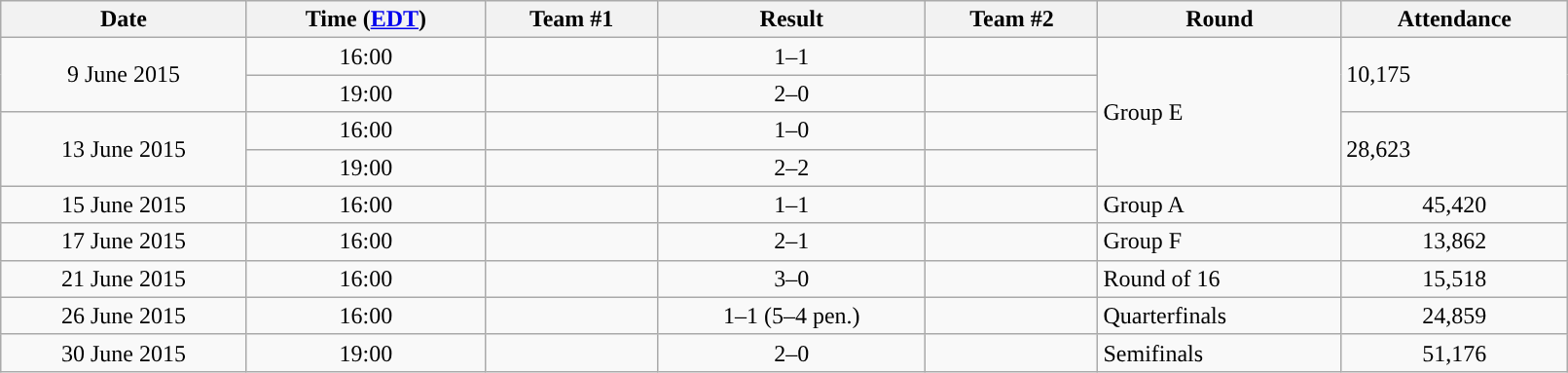<table class="wikitable"  style="text-align:left; width:85%;">
<tr>
<th>Date</th>
<th>Time (<a href='#'>EDT</a>)</th>
<th>Team #1</th>
<th>Result</th>
<th>Team #2</th>
<th>Round</th>
<th>Attendance</th>
</tr>
<tr>
<td rowspan=2, style="text-align:center">9 June 2015</td>
<td style="text-align:center;">16:00</td>
<td></td>
<td style="text-align:center;">1–1</td>
<td></td>
<td rowspan=4>Group E</td>
<td rowspan=2>10,175</td>
</tr>
<tr>
<td style="text-align:center;">19:00</td>
<td></td>
<td style="text-align:center;">2–0</td>
<td></td>
</tr>
<tr>
<td rowspan=2, style="text-align:center">13 June 2015</td>
<td style="text-align:center;">16:00</td>
<td></td>
<td style="text-align:center;">1–0</td>
<td></td>
<td rowspan=2>28,623</td>
</tr>
<tr>
<td style="text-align:center;">19:00</td>
<td></td>
<td style="text-align:center;">2–2</td>
<td></td>
</tr>
<tr>
<td style="text-align:center;">15 June 2015</td>
<td style="text-align:center;">16:00</td>
<td></td>
<td style="text-align:center;">1–1</td>
<td></td>
<td>Group A</td>
<td style="text-align:center;">45,420</td>
</tr>
<tr>
<td style="text-align:center;">17 June 2015</td>
<td style="text-align:center;">16:00</td>
<td></td>
<td style="text-align:center;">2–1</td>
<td></td>
<td>Group F</td>
<td style="text-align:center;">13,862</td>
</tr>
<tr>
<td style="text-align:center;">21 June 2015</td>
<td style="text-align:center;">16:00</td>
<td></td>
<td style="text-align:center;">3–0</td>
<td></td>
<td>Round of 16</td>
<td style="text-align:center;">15,518</td>
</tr>
<tr>
<td style="text-align:center;">26 June 2015</td>
<td style="text-align:center;">16:00</td>
<td></td>
<td style="text-align:center;">1–1 (5–4 pen.)</td>
<td></td>
<td>Quarterfinals</td>
<td style="text-align:center;">24,859</td>
</tr>
<tr>
<td style="text-align:center;">30 June 2015</td>
<td style="text-align:center;">19:00</td>
<td></td>
<td style="text-align:center;">2–0</td>
<td></td>
<td>Semifinals</td>
<td style="text-align:center;">51,176</td>
</tr>
</table>
